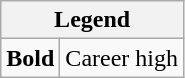<table class="wikitable">
<tr>
<th colspan="2">Legend</th>
</tr>
<tr>
<td><strong>Bold</strong></td>
<td>Career high</td>
</tr>
</table>
